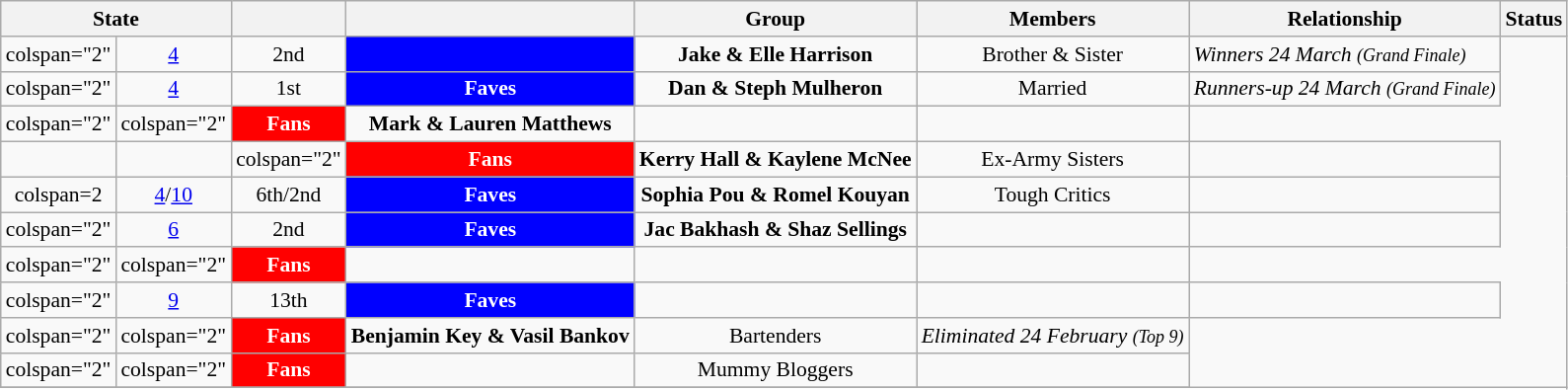<table class="wikitable sortable" align="center" style="text-align:center; font-size:90%">
<tr>
<th colspan="2">State</th>
<th></th>
<th></th>
<th data-sort-type="number">Group</th>
<th>Members</th>
<th>Relationship</th>
<th>Status</th>
</tr>
<tr>
<td>colspan="2" </td>
<td><a href='#'>4</a></td>
<td>2nd</td>
<th style="text-align:center; background:blue; color:white;"></th>
<td><strong>Jake & Elle Harrison</strong></td>
<td>Brother & Sister</td>
<td style="text-align:left"><em>Winners 24 March <small>(Grand Finale)</small></em></td>
</tr>
<tr>
<td>colspan="2" </td>
<td><a href='#'>4</a></td>
<td>1st</td>
<th style="text-align:center; background:blue; color:white;">Faves</th>
<td><strong>Dan & Steph Mulheron</strong></td>
<td>Married</td>
<td style="text-align:left"><em>Runners-up 24 March <small>(Grand Finale)</small></em></td>
</tr>
<tr>
<td>colspan="2" </td>
<td>colspan="2" </td>
<th style="text-align:center; background:red; color:white;">Fans</th>
<td><strong>Mark & Lauren Matthews</strong></td>
<td></td>
<td style="text-align:left"></td>
</tr>
<tr>
<td></td>
<td></td>
<td>colspan="2" </td>
<th style="text-align:center; background:red; color:white;">Fans</th>
<td><strong>Kerry Hall & Kaylene McNee</strong></td>
<td>Ex-Army Sisters</td>
<td style="text-align:left"></td>
</tr>
<tr>
<td>colspan=2 </td>
<td><a href='#'>4</a>/<a href='#'>10</a></td>
<td>6th/2nd</td>
<th style="text-align:center; background:blue; color:white;">Faves</th>
<td><strong>Sophia Pou & Romel Kouyan</strong></td>
<td>Tough Critics</td>
<td style="text-align:left"></td>
</tr>
<tr>
<td>colspan="2" </td>
<td><a href='#'>6</a></td>
<td>2nd</td>
<th style="text-align:center; background:blue; color:white;">Faves</th>
<td><strong>Jac Bakhash & Shaz Sellings</strong></td>
<td></td>
<td style="text-align:left"></td>
</tr>
<tr>
<td>colspan="2" </td>
<td>colspan="2" </td>
<th style="text-align:center; background:red; color:white;">Fans</th>
<td></td>
<td></td>
<td style="text-align:left"></td>
</tr>
<tr>
<td>colspan="2" </td>
<td><a href='#'>9</a></td>
<td>13th</td>
<th style="text-align:center; background:blue; color:white;">Faves</th>
<td></td>
<td></td>
<td style="text-align:left"></td>
</tr>
<tr>
<td>colspan="2" </td>
<td>colspan="2" </td>
<th style="text-align:center; background:red; color:white;">Fans</th>
<td><strong>Benjamin Key & Vasil Bankov</strong></td>
<td>Bartenders</td>
<td style="text-align:left"><em>Eliminated 24 February <small>(Top 9)</small></em></td>
</tr>
<tr>
<td>colspan="2" </td>
<td>colspan="2" </td>
<th style="text-align:center; background:red; color:white;">Fans</th>
<td></td>
<td>Mummy Bloggers</td>
<td style="text-align:left"></td>
</tr>
<tr>
</tr>
</table>
